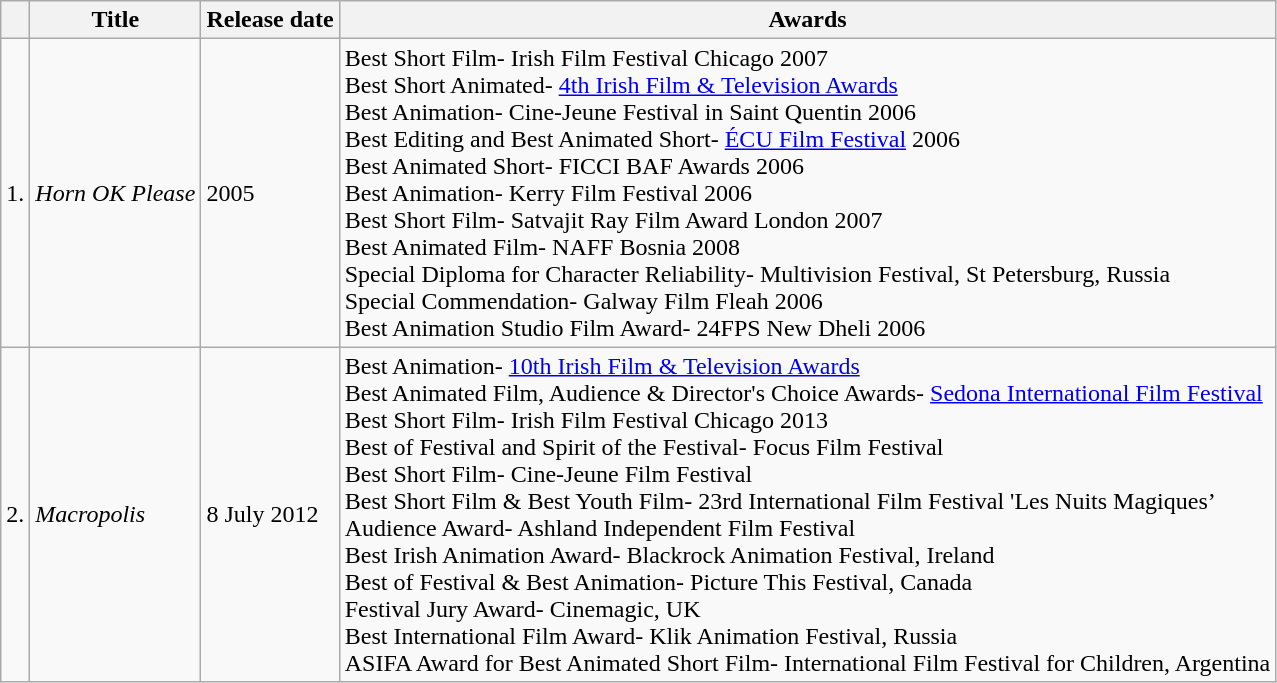<table class="wikitable">
<tr>
<th></th>
<th>Title</th>
<th>Release date</th>
<th>Awards</th>
</tr>
<tr>
<td>1.</td>
<td><em>Horn OK Please</em></td>
<td>2005</td>
<td>Best Short Film- Irish Film Festival Chicago 2007<br>Best Short Animated- <a href='#'>4th Irish Film & Television Awards</a><br>Best Animation- Cine-Jeune Festival in Saint Quentin 2006<br>Best Editing and Best Animated Short- <a href='#'>ÉCU Film Festival</a> 2006<br>Best Animated Short- FICCI BAF Awards 2006<br>Best Animation- Kerry Film Festival 2006<br>Best Short Film- Satvajit Ray Film Award London 2007<br>Best Animated Film- NAFF Bosnia 2008<br>Special Diploma for Character Reliability- Multivision Festival, St Petersburg, Russia<br>Special Commendation- Galway Film Fleah 2006<br>Best Animation Studio Film Award- 24FPS New Dheli 2006</td>
</tr>
<tr>
<td>2.</td>
<td><em>Macropolis</em></td>
<td>8 July 2012</td>
<td>Best Animation- <a href='#'>10th Irish Film & Television Awards</a><br>Best Animated Film, Audience & Director's Choice Awards- <a href='#'>Sedona International Film Festival</a><br>Best Short Film- Irish Film Festival Chicago 2013<br>Best of Festival and Spirit of the Festival- Focus Film Festival<br>Best Short Film- Cine-Jeune Film Festival<br>Best Short Film & Best Youth Film- 23rd International Film Festival 'Les Nuits Magiques’<br>Audience Award- Ashland Independent Film Festival<br>Best Irish Animation Award- Blackrock Animation Festival, Ireland<br>Best of Festival & Best Animation- Picture This Festival, Canada<br>Festival Jury Award- Cinemagic, UK<br>Best International Film Award- Klik Animation Festival, Russia<br>ASIFA Award for Best Animated Short Film- International Film Festival for Children, Argentina</td>
</tr>
</table>
